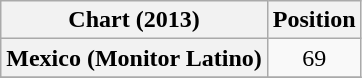<table class="wikitable sortable plainrowheaders" style="text-align:center">
<tr>
<th scope="col">Chart (2013)</th>
<th scope="col">Position</th>
</tr>
<tr>
<th scope="row">Mexico (Monitor Latino)</th>
<td>69</td>
</tr>
<tr>
</tr>
</table>
